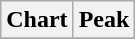<table class="wikitable plainrowheaders">
<tr>
<th scope="col">Chart</th>
<th scope="col">Peak</th>
</tr>
<tr>
</tr>
</table>
